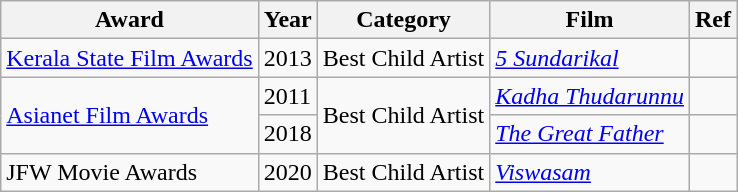<table class="wikitable sortable">
<tr>
<th>Award</th>
<th>Year</th>
<th>Category</th>
<th>Film</th>
<th>Ref</th>
</tr>
<tr>
<td><a href='#'>Kerala State Film Awards</a></td>
<td>2013</td>
<td>Best Child Artist</td>
<td><em><a href='#'>5 Sundarikal</a></em></td>
<td></td>
</tr>
<tr>
<td rowspan=2><a href='#'>Asianet Film Awards</a></td>
<td>2011</td>
<td rowspan=2>Best Child Artist</td>
<td><em><a href='#'>Kadha Thudarunnu</a></em></td>
<td></td>
</tr>
<tr>
<td>2018</td>
<td><em><a href='#'>The Great Father</a></em></td>
<td></td>
</tr>
<tr>
<td>JFW Movie Awards</td>
<td>2020</td>
<td>Best Child Artist</td>
<td><em><a href='#'>Viswasam</a></em></td>
<td></td>
</tr>
</table>
